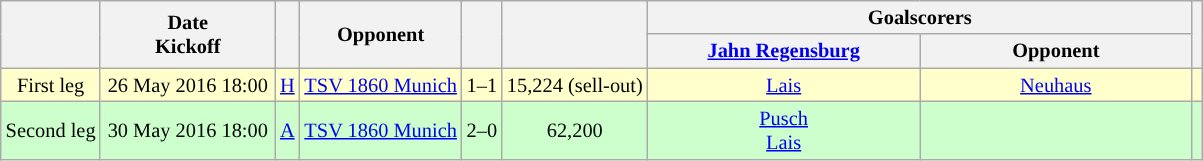<table class="wikitable" Style="text-align: center;font-size:85%">
<tr>
<th rowspan="2"></th>
<th rowspan="2" style="width:110px">Date<br>Kickoff</th>
<th rowspan="2"></th>
<th rowspan="2">Opponent</th>
<th rowspan="2"><br></th>
<th rowspan="2"></th>
<th colspan="2">Goalscorers</th>
<th rowspan="2"></th>
</tr>
<tr>
<th style="width:175px"><a href='#'>Jahn Regensburg</a></th>
<th style="width:175px">Opponent</th>
</tr>
<tr style="background:#FFFFCC">
<td>First leg</td>
<td>26 May 2016 18:00</td>
<td><a href='#'>H</a></td>
<td><a href='#'>TSV 1860 Munich</a></td>
<td>1–1</td>
<td>15,224 (sell-out)</td>
<td><a href='#'>Lais</a> </td>
<td><a href='#'>Neuhaus</a> </td>
<td></td>
</tr>
<tr style="background:#CCFFCC;">
<td>Second leg</td>
<td>30 May 2016 18:00</td>
<td><a href='#'>A</a></td>
<td><a href='#'>TSV 1860 Munich</a></td>
<td>2–0</td>
<td>62,200</td>
<td><a href='#'>Pusch</a> <br> <a href='#'>Lais</a> </td>
<td></td>
<td></td>
</tr>
</table>
